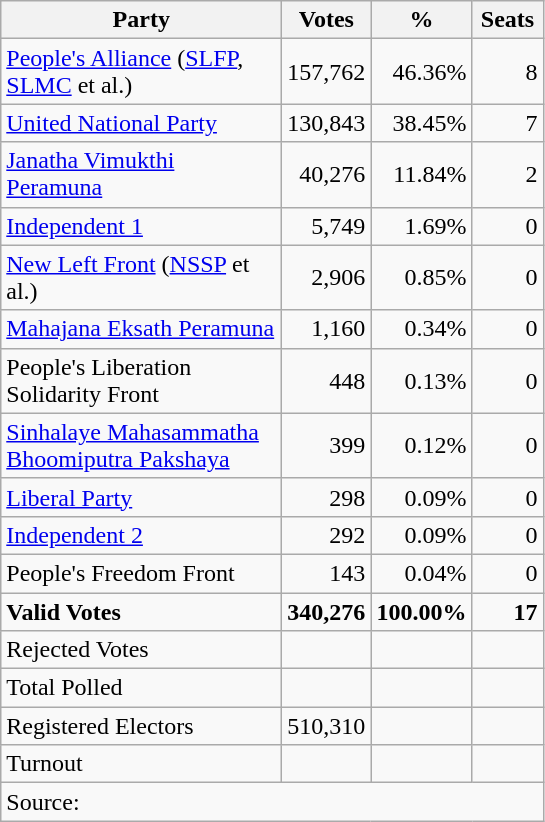<table class="wikitable" border="1" style="text-align:right;">
<tr>
<th align=left width="180">Party</th>
<th align=center width="50">Votes</th>
<th align=center width="50">%</th>
<th align=center width="40">Seats</th>
</tr>
<tr>
<td align=left><a href='#'>People's Alliance</a> (<a href='#'>SLFP</a>, <a href='#'>SLMC</a> et al.)</td>
<td>157,762</td>
<td>46.36%</td>
<td>8</td>
</tr>
<tr>
<td align=left><a href='#'>United National Party</a></td>
<td>130,843</td>
<td>38.45%</td>
<td>7</td>
</tr>
<tr>
<td align=left><a href='#'>Janatha Vimukthi Peramuna</a></td>
<td>40,276</td>
<td>11.84%</td>
<td>2</td>
</tr>
<tr>
<td align=left><a href='#'>Independent 1</a></td>
<td>5,749</td>
<td>1.69%</td>
<td>0</td>
</tr>
<tr>
<td align=left><a href='#'>New Left Front</a> (<a href='#'>NSSP</a> et al.)</td>
<td>2,906</td>
<td>0.85%</td>
<td>0</td>
</tr>
<tr>
<td align=left><a href='#'>Mahajana Eksath Peramuna</a></td>
<td>1,160</td>
<td>0.34%</td>
<td>0</td>
</tr>
<tr>
<td align=left>People's Liberation Solidarity Front</td>
<td>448</td>
<td>0.13%</td>
<td>0</td>
</tr>
<tr>
<td align=left><a href='#'>Sinhalaye Mahasammatha Bhoomiputra Pakshaya</a></td>
<td>399</td>
<td>0.12%</td>
<td>0</td>
</tr>
<tr>
<td align=left><a href='#'>Liberal Party</a></td>
<td>298</td>
<td>0.09%</td>
<td>0</td>
</tr>
<tr>
<td align=left><a href='#'>Independent 2</a></td>
<td>292</td>
<td>0.09%</td>
<td>0</td>
</tr>
<tr>
<td align=left>People's Freedom Front</td>
<td>143</td>
<td>0.04%</td>
<td>0</td>
</tr>
<tr>
<td align=left><strong>Valid Votes</strong></td>
<td><strong>340,276</strong></td>
<td><strong>100.00%</strong></td>
<td><strong>17</strong></td>
</tr>
<tr>
<td align=left>Rejected Votes</td>
<td></td>
<td></td>
<td></td>
</tr>
<tr>
<td align=left>Total Polled</td>
<td></td>
<td></td>
<td></td>
</tr>
<tr>
<td align=left>Registered Electors</td>
<td>510,310</td>
<td></td>
<td></td>
</tr>
<tr>
<td align=left>Turnout</td>
<td></td>
<td></td>
<td></td>
</tr>
<tr>
<td align=left colspan=4>Source:</td>
</tr>
</table>
